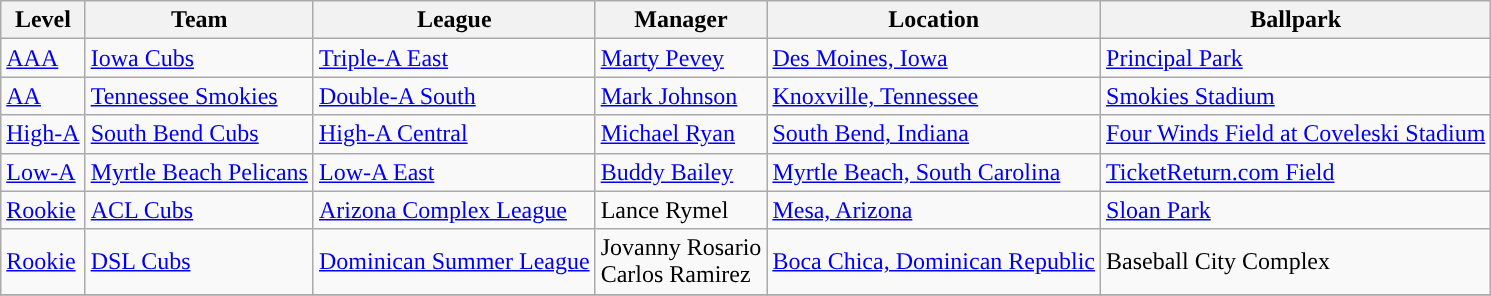<table class="wikitable">
<tr>
<th style="text-align:center; ">Level</th>
<th style="text-align:center; ">Team</th>
<th style="text-align:center; ">League</th>
<th style="text-align:center; ">Manager</th>
<th style="text-align:center; ">Location</th>
<th style="text-align:center; ">Ballpark</th>
</tr>
<tr>
<td><a href='#'>AAA</a></td>
<td><a href='#'>Iowa Cubs</a></td>
<td><a href='#'>Triple-A East</a></td>
<td><a href='#'>Marty Pevey</a></td>
<td><a href='#'>Des Moines, Iowa</a></td>
<td><a href='#'>Principal Park</a></td>
</tr>
<tr>
<td><a href='#'>AA</a></td>
<td><a href='#'>Tennessee Smokies</a></td>
<td><a href='#'>Double-A South</a></td>
<td><a href='#'>Mark Johnson</a></td>
<td><a href='#'>Knoxville, Tennessee</a></td>
<td><a href='#'>Smokies Stadium</a></td>
</tr>
<tr>
<td><a href='#'>High-A</a></td>
<td><a href='#'>South Bend Cubs</a></td>
<td><a href='#'>High-A Central</a></td>
<td><a href='#'>Michael Ryan</a></td>
<td><a href='#'>South Bend, Indiana</a></td>
<td><a href='#'>Four Winds Field at Coveleski Stadium</a></td>
</tr>
<tr>
<td><a href='#'>Low-A</a></td>
<td><a href='#'>Myrtle Beach Pelicans</a></td>
<td><a href='#'>Low-A East</a></td>
<td><a href='#'>Buddy Bailey</a></td>
<td><a href='#'>Myrtle Beach, South Carolina</a></td>
<td><a href='#'>TicketReturn.com Field</a></td>
</tr>
<tr>
<td><a href='#'>Rookie</a></td>
<td><a href='#'>ACL Cubs</a></td>
<td><a href='#'>Arizona Complex League</a></td>
<td>Lance Rymel</td>
<td><a href='#'>Mesa, Arizona</a></td>
<td><a href='#'>Sloan Park</a></td>
</tr>
<tr>
<td><a href='#'>Rookie</a></td>
<td><a href='#'>DSL Cubs</a></td>
<td><a href='#'>Dominican Summer League</a></td>
<td>Jovanny Rosario <br> Carlos Ramirez</td>
<td><a href='#'>Boca Chica, Dominican Republic</a></td>
<td>Baseball City Complex</td>
</tr>
<tr>
</tr>
</table>
